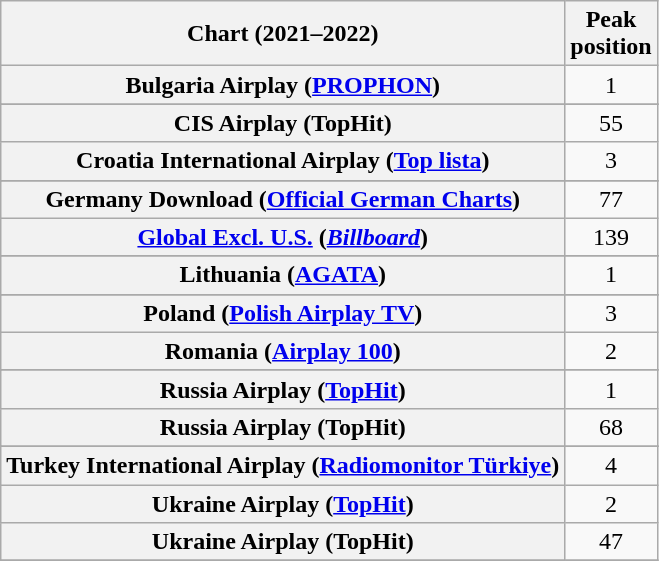<table class="wikitable sortable plainrowheaders" style="text-align:center">
<tr>
<th scope="col">Chart (2021–2022)</th>
<th scope="col">Peak<br>position</th>
</tr>
<tr>
<th scope="row">Bulgaria Airplay (<a href='#'>PROPHON</a>)</th>
<td>1</td>
</tr>
<tr>
</tr>
<tr>
<th scope="row">CIS Airplay (TopHit)<br></th>
<td>55</td>
</tr>
<tr>
<th scope="row">Croatia International Airplay (<a href='#'>Top lista</a>)</th>
<td>3</td>
</tr>
<tr>
</tr>
<tr>
</tr>
<tr>
<th scope="row">Germany Download (<a href='#'>Official German Charts</a>)</th>
<td>77</td>
</tr>
<tr>
<th scope="row"><a href='#'>Global Excl. U.S.</a> (<em><a href='#'>Billboard</a></em>)</th>
<td>139</td>
</tr>
<tr>
</tr>
<tr>
</tr>
<tr>
</tr>
<tr>
</tr>
<tr>
<th scope="row">Lithuania (<a href='#'>AGATA</a>)</th>
<td>1</td>
</tr>
<tr>
</tr>
<tr>
<th scope="row">Poland (<a href='#'>Polish Airplay TV</a>)</th>
<td>3</td>
</tr>
<tr>
<th scope="row">Romania (<a href='#'>Airplay 100</a>)</th>
<td>2</td>
</tr>
<tr>
</tr>
<tr>
</tr>
<tr>
<th scope="row">Russia Airplay (<a href='#'>TopHit</a>)</th>
<td>1</td>
</tr>
<tr>
<th scope="row">Russia Airplay (TopHit)<br></th>
<td>68</td>
</tr>
<tr>
</tr>
<tr>
<th scope="row">Turkey International Airplay (<a href='#'>Radiomonitor Türkiye</a>)</th>
<td>4</td>
</tr>
<tr>
<th scope="row">Ukraine Airplay (<a href='#'>TopHit</a>)</th>
<td>2</td>
</tr>
<tr>
<th scope="row">Ukraine Airplay (TopHit)<br></th>
<td>47</td>
</tr>
<tr>
</tr>
</table>
